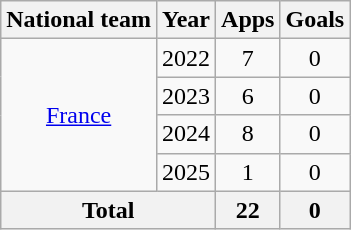<table class="wikitable" style="text-align: center;">
<tr>
<th>National team</th>
<th>Year</th>
<th>Apps</th>
<th>Goals</th>
</tr>
<tr>
<td rowspan="4"><a href='#'>France</a></td>
<td>2022</td>
<td>7</td>
<td>0</td>
</tr>
<tr>
<td>2023</td>
<td>6</td>
<td>0</td>
</tr>
<tr>
<td>2024</td>
<td>8</td>
<td>0</td>
</tr>
<tr>
<td>2025</td>
<td>1</td>
<td>0</td>
</tr>
<tr>
<th colspan="2">Total</th>
<th>22</th>
<th>0</th>
</tr>
</table>
